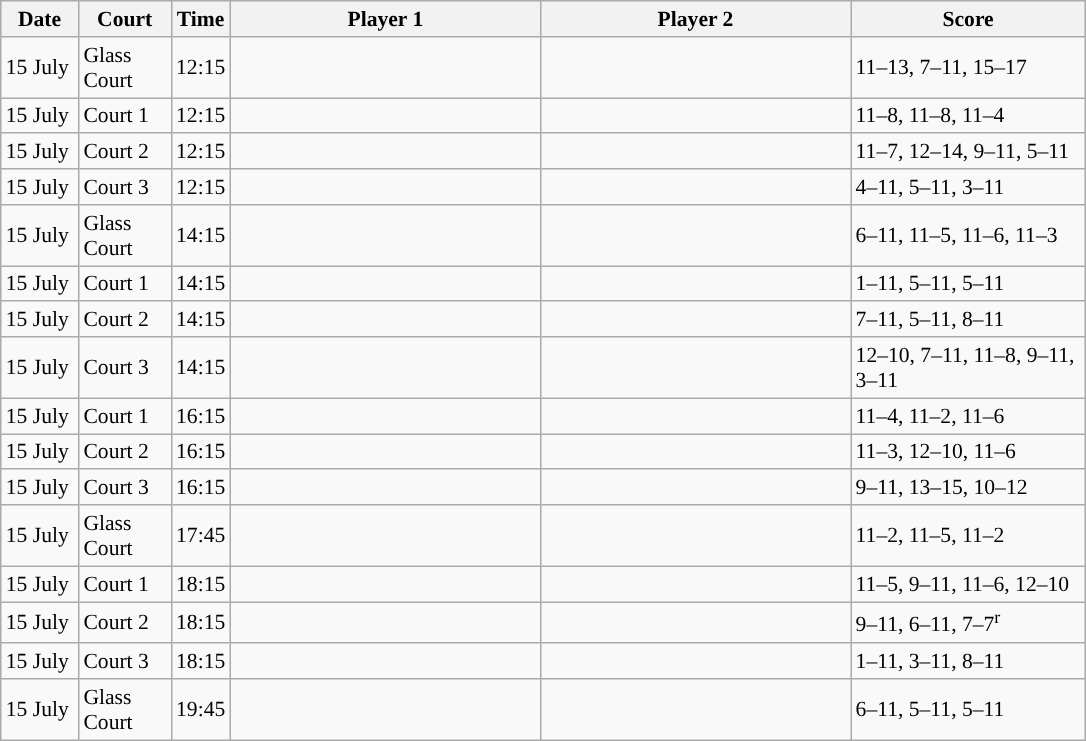<table class="sortable wikitable" style="font-size:90%">
<tr>
<th width="45" class="unsortable">Date</th>
<th width="55">Court</th>
<th width="30">Time</th>
<th width="200">Player 1</th>
<th width="200">Player 2</th>
<th width="150" class="unsortable">Score</th>
</tr>
<tr>
<td>15 July</td>
<td>Glass Court</td>
<td>12:15</td>
<td></td>
<td><strong></strong></td>
<td>11–13, 7–11, 15–17</td>
</tr>
<tr>
<td>15 July</td>
<td>Court 1</td>
<td>12:15</td>
<td><strong></strong></td>
<td></td>
<td>11–8, 11–8, 11–4</td>
</tr>
<tr>
<td>15 July</td>
<td>Court 2</td>
<td>12:15</td>
<td></td>
<td><strong></strong></td>
<td>11–7, 12–14, 9–11, 5–11</td>
</tr>
<tr>
<td>15 July</td>
<td>Court 3</td>
<td>12:15</td>
<td></td>
<td><strong></strong></td>
<td>4–11, 5–11, 3–11</td>
</tr>
<tr>
<td>15 July</td>
<td>Glass Court</td>
<td>14:15</td>
<td><strong></strong></td>
<td></td>
<td>6–11, 11–5, 11–6, 11–3</td>
</tr>
<tr>
<td>15 July</td>
<td>Court 1</td>
<td>14:15</td>
<td></td>
<td><strong></strong></td>
<td>1–11, 5–11, 5–11</td>
</tr>
<tr>
<td>15 July</td>
<td>Court 2</td>
<td>14:15</td>
<td></td>
<td><strong></strong></td>
<td>7–11, 5–11, 8–11</td>
</tr>
<tr>
<td>15 July</td>
<td>Court 3</td>
<td>14:15</td>
<td></td>
<td><strong></strong></td>
<td>12–10, 7–11, 11–8, 9–11, 3–11</td>
</tr>
<tr>
<td>15 July</td>
<td>Court 1</td>
<td>16:15</td>
<td><strong></strong></td>
<td></td>
<td>11–4, 11–2, 11–6</td>
</tr>
<tr>
<td>15 July</td>
<td>Court 2</td>
<td>16:15</td>
<td><strong></strong></td>
<td></td>
<td>11–3, 12–10, 11–6</td>
</tr>
<tr>
<td>15 July</td>
<td>Court 3</td>
<td>16:15</td>
<td></td>
<td><strong></strong></td>
<td>9–11, 13–15, 10–12</td>
</tr>
<tr>
<td>15 July</td>
<td>Glass Court</td>
<td>17:45</td>
<td><strong></strong></td>
<td></td>
<td>11–2, 11–5, 11–2</td>
</tr>
<tr>
<td>15 July</td>
<td>Court 1</td>
<td>18:15</td>
<td><strong></strong></td>
<td></td>
<td>11–5, 9–11, 11–6, 12–10</td>
</tr>
<tr>
<td>15 July</td>
<td>Court 2</td>
<td>18:15</td>
<td></td>
<td><strong></strong></td>
<td>9–11, 6–11, 7–7<sup>r</sup></td>
</tr>
<tr>
<td>15 July</td>
<td>Court 3</td>
<td>18:15</td>
<td></td>
<td><strong></strong></td>
<td>1–11, 3–11, 8–11</td>
</tr>
<tr>
<td>15 July</td>
<td>Glass Court</td>
<td>19:45</td>
<td></td>
<td><strong></strong></td>
<td>6–11, 5–11, 5–11</td>
</tr>
</table>
